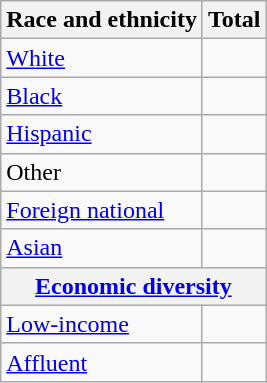<table class="wikitable floatright sortable collapsible"; text-align:right; font-size:80%;">
<tr>
<th>Race and ethnicity</th>
<th colspan="2" data-sort-type=number>Total</th>
</tr>
<tr>
<td><a href='#'>White</a></td>
<td align=right></td>
</tr>
<tr>
<td><a href='#'>Black</a></td>
<td align=right></td>
</tr>
<tr>
<td><a href='#'>Hispanic</a></td>
<td align=right></td>
</tr>
<tr>
<td>Other</td>
<td align=right></td>
</tr>
<tr>
<td><a href='#'>Foreign national</a></td>
<td align=right></td>
</tr>
<tr>
<td><a href='#'>Asian</a></td>
<td align=right></td>
</tr>
<tr>
<th colspan="4" data-sort-type=number><a href='#'>Economic diversity</a></th>
</tr>
<tr>
<td><a href='#'>Low-income</a></td>
<td align=right></td>
</tr>
<tr>
<td><a href='#'>Affluent</a></td>
<td align=right></td>
</tr>
</table>
